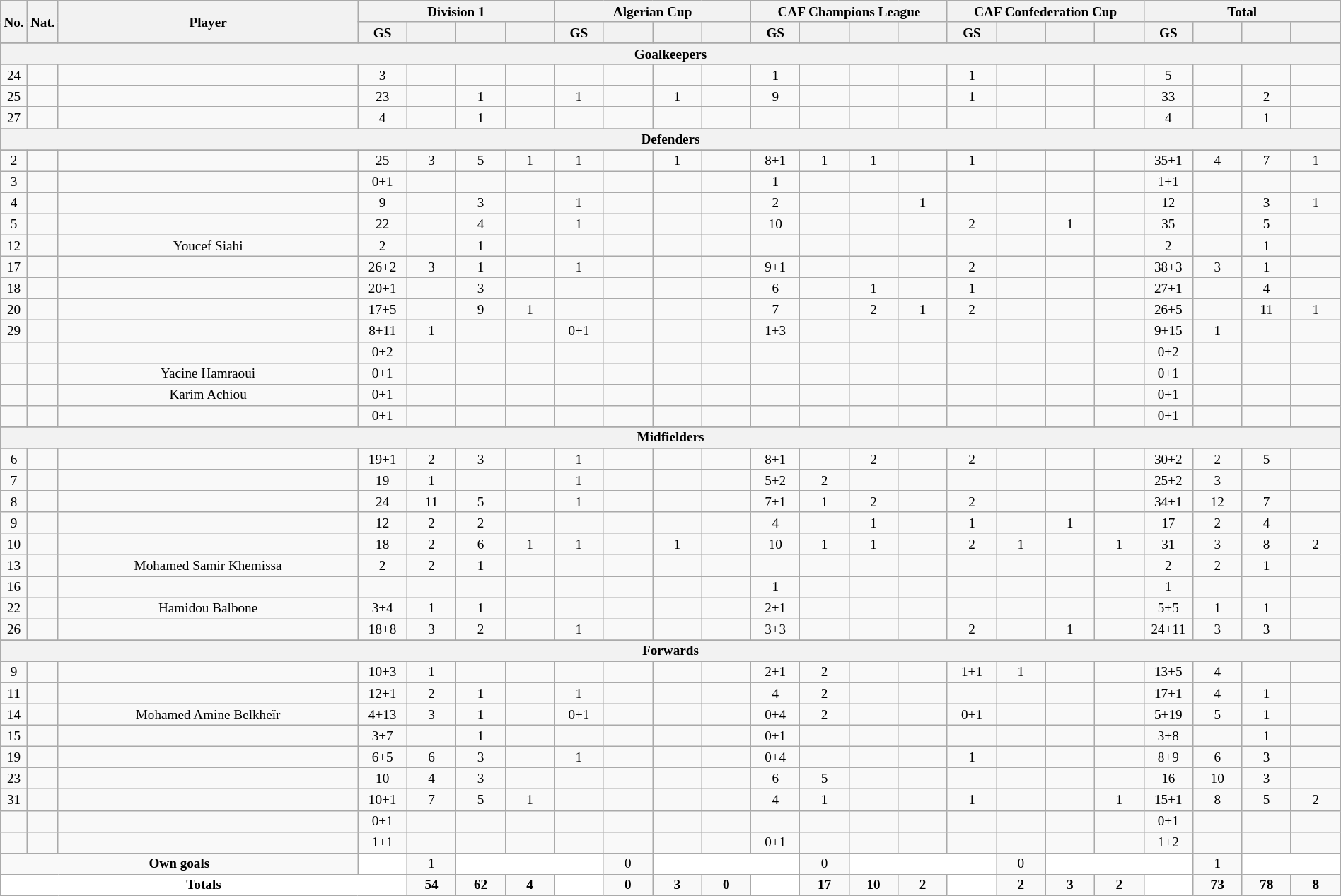<table class="wikitable sortable alternance"  style="font-size:80%; text-align:center; line-height:14px; width:100%;">
<tr>
<th rowspan="2" style="width:10px;"><strong>No.</strong></th>
<th rowspan="2" style="width:10px;"><strong>Nat.</strong></th>
<th rowspan="2" scope="col" style="width:275px;"><strong>Player</strong></th>
<th colspan="4"><strong>Division 1</strong></th>
<th colspan="4"><strong>Algerian Cup</strong></th>
<th colspan="4"><strong>CAF Champions League</strong></th>
<th colspan="4"><strong>CAF Confederation Cup</strong></th>
<th colspan="4"><strong>Total</strong></th>
</tr>
<tr style="text-align:center;">
<th width=40><strong>GS</strong></th>
<th width=40></th>
<th width=40></th>
<th width=40></th>
<th width=40><strong>GS</strong></th>
<th width=40></th>
<th width=40></th>
<th width=40></th>
<th width=40><strong>GS</strong></th>
<th width=40></th>
<th width=40></th>
<th width=40></th>
<th width=40><strong>GS</strong></th>
<th width=40></th>
<th width=40></th>
<th width=40></th>
<th width=40><strong>GS</strong></th>
<th width=40></th>
<th width=40></th>
<th width=40></th>
</tr>
<tr>
</tr>
<tr align="center">
<th colspan="23">Goalkeepers</th>
</tr>
<tr align="center">
</tr>
<tr>
<td>24</td>
<td></td>
<td></td>
<td>3</td>
<td></td>
<td></td>
<td></td>
<td></td>
<td></td>
<td></td>
<td></td>
<td>1</td>
<td></td>
<td></td>
<td></td>
<td>1</td>
<td></td>
<td></td>
<td></td>
<td>5</td>
<td></td>
<td></td>
<td></td>
</tr>
<tr>
<td>25</td>
<td></td>
<td></td>
<td>23</td>
<td></td>
<td>1</td>
<td></td>
<td>1</td>
<td></td>
<td>1</td>
<td></td>
<td>9</td>
<td></td>
<td></td>
<td></td>
<td>1</td>
<td></td>
<td></td>
<td></td>
<td>33</td>
<td></td>
<td>2</td>
<td></td>
</tr>
<tr>
<td>27</td>
<td></td>
<td></td>
<td>4</td>
<td></td>
<td>1</td>
<td></td>
<td></td>
<td></td>
<td></td>
<td></td>
<td></td>
<td></td>
<td></td>
<td></td>
<td></td>
<td></td>
<td></td>
<td></td>
<td>4</td>
<td></td>
<td>1</td>
<td></td>
</tr>
<tr>
</tr>
<tr align="center">
<th colspan="23">Defenders</th>
</tr>
<tr align="center">
</tr>
<tr>
<td>2</td>
<td></td>
<td></td>
<td>25</td>
<td>3</td>
<td>5</td>
<td>1</td>
<td>1</td>
<td></td>
<td>1</td>
<td></td>
<td>8+1</td>
<td>1</td>
<td>1</td>
<td></td>
<td>1</td>
<td></td>
<td></td>
<td></td>
<td>35+1</td>
<td>4</td>
<td>7</td>
<td>1</td>
</tr>
<tr>
<td>3</td>
<td></td>
<td></td>
<td>0+1</td>
<td></td>
<td></td>
<td></td>
<td></td>
<td></td>
<td></td>
<td></td>
<td>1</td>
<td></td>
<td></td>
<td></td>
<td></td>
<td></td>
<td></td>
<td></td>
<td>1+1</td>
<td></td>
<td></td>
<td></td>
</tr>
<tr>
<td>4</td>
<td></td>
<td></td>
<td>9</td>
<td></td>
<td>3</td>
<td></td>
<td>1</td>
<td></td>
<td></td>
<td></td>
<td>2</td>
<td></td>
<td></td>
<td>1</td>
<td></td>
<td></td>
<td></td>
<td></td>
<td>12</td>
<td></td>
<td>3</td>
<td>1</td>
</tr>
<tr>
<td>5</td>
<td></td>
<td></td>
<td>22</td>
<td></td>
<td>4</td>
<td></td>
<td>1</td>
<td></td>
<td></td>
<td></td>
<td>10</td>
<td></td>
<td></td>
<td></td>
<td>2</td>
<td></td>
<td>1</td>
<td></td>
<td>35</td>
<td></td>
<td>5</td>
<td></td>
</tr>
<tr>
<td>12</td>
<td></td>
<td>Youcef Siahi</td>
<td>2</td>
<td></td>
<td>1</td>
<td></td>
<td></td>
<td></td>
<td></td>
<td></td>
<td></td>
<td></td>
<td></td>
<td></td>
<td></td>
<td></td>
<td></td>
<td></td>
<td>2</td>
<td></td>
<td>1</td>
<td></td>
</tr>
<tr>
<td>17</td>
<td></td>
<td></td>
<td>26+2</td>
<td>3</td>
<td>1</td>
<td></td>
<td>1</td>
<td></td>
<td></td>
<td></td>
<td>9+1</td>
<td></td>
<td></td>
<td></td>
<td>2</td>
<td></td>
<td></td>
<td></td>
<td>38+3</td>
<td>3</td>
<td>1</td>
<td></td>
</tr>
<tr>
<td>18</td>
<td></td>
<td></td>
<td>20+1</td>
<td></td>
<td>3</td>
<td></td>
<td></td>
<td></td>
<td></td>
<td></td>
<td>6</td>
<td></td>
<td>1</td>
<td></td>
<td>1</td>
<td></td>
<td></td>
<td></td>
<td>27+1</td>
<td></td>
<td>4</td>
<td></td>
</tr>
<tr>
<td>20</td>
<td></td>
<td></td>
<td>17+5</td>
<td></td>
<td>9</td>
<td>1</td>
<td></td>
<td></td>
<td></td>
<td></td>
<td>7</td>
<td></td>
<td>2</td>
<td>1</td>
<td>2</td>
<td></td>
<td></td>
<td></td>
<td>26+5</td>
<td></td>
<td>11</td>
<td>1</td>
</tr>
<tr>
<td>29</td>
<td></td>
<td></td>
<td>8+11</td>
<td>1</td>
<td></td>
<td></td>
<td>0+1</td>
<td></td>
<td></td>
<td></td>
<td>1+3</td>
<td></td>
<td></td>
<td></td>
<td></td>
<td></td>
<td></td>
<td></td>
<td>9+15</td>
<td>1</td>
<td></td>
<td></td>
</tr>
<tr>
<td></td>
<td></td>
<td></td>
<td>0+2</td>
<td></td>
<td></td>
<td></td>
<td></td>
<td></td>
<td></td>
<td></td>
<td></td>
<td></td>
<td></td>
<td></td>
<td></td>
<td></td>
<td></td>
<td></td>
<td>0+2</td>
<td></td>
<td></td>
<td></td>
</tr>
<tr>
<td></td>
<td></td>
<td>Yacine Hamraoui</td>
<td>0+1</td>
<td></td>
<td></td>
<td></td>
<td></td>
<td></td>
<td></td>
<td></td>
<td></td>
<td></td>
<td></td>
<td></td>
<td></td>
<td></td>
<td></td>
<td></td>
<td>0+1</td>
<td></td>
<td></td>
<td></td>
</tr>
<tr>
<td></td>
<td></td>
<td>Karim Achiou</td>
<td>0+1</td>
<td></td>
<td></td>
<td></td>
<td></td>
<td></td>
<td></td>
<td></td>
<td></td>
<td></td>
<td></td>
<td></td>
<td></td>
<td></td>
<td></td>
<td></td>
<td>0+1</td>
<td></td>
<td></td>
<td></td>
</tr>
<tr>
<td></td>
<td></td>
<td></td>
<td>0+1</td>
<td></td>
<td></td>
<td></td>
<td></td>
<td></td>
<td></td>
<td></td>
<td></td>
<td></td>
<td></td>
<td></td>
<td></td>
<td></td>
<td></td>
<td></td>
<td>0+1</td>
<td></td>
<td></td>
<td></td>
</tr>
<tr>
</tr>
<tr align="center">
<th colspan="23">Midfielders</th>
</tr>
<tr align="center">
</tr>
<tr>
<td>6</td>
<td></td>
<td></td>
<td>19+1</td>
<td>2</td>
<td>3</td>
<td></td>
<td>1</td>
<td></td>
<td></td>
<td></td>
<td>8+1</td>
<td></td>
<td>2</td>
<td></td>
<td>2</td>
<td></td>
<td></td>
<td></td>
<td>30+2</td>
<td>2</td>
<td>5</td>
<td></td>
</tr>
<tr>
<td>7</td>
<td></td>
<td></td>
<td>19</td>
<td>1</td>
<td></td>
<td></td>
<td>1</td>
<td></td>
<td></td>
<td></td>
<td>5+2</td>
<td>2</td>
<td></td>
<td></td>
<td></td>
<td></td>
<td></td>
<td></td>
<td>25+2</td>
<td>3</td>
<td></td>
<td></td>
</tr>
<tr>
<td>8</td>
<td></td>
<td></td>
<td>24</td>
<td>11</td>
<td>5</td>
<td></td>
<td>1</td>
<td></td>
<td></td>
<td></td>
<td>7+1</td>
<td>1</td>
<td>2</td>
<td></td>
<td>2</td>
<td></td>
<td></td>
<td></td>
<td>34+1</td>
<td>12</td>
<td>7</td>
<td></td>
</tr>
<tr>
<td>9</td>
<td></td>
<td></td>
<td>12</td>
<td>2</td>
<td>2</td>
<td></td>
<td></td>
<td></td>
<td></td>
<td></td>
<td>4</td>
<td></td>
<td>1</td>
<td></td>
<td>1</td>
<td></td>
<td>1</td>
<td></td>
<td>17</td>
<td>2</td>
<td>4</td>
<td></td>
</tr>
<tr>
<td>10</td>
<td></td>
<td></td>
<td>18</td>
<td>2</td>
<td>6</td>
<td>1</td>
<td>1</td>
<td></td>
<td>1</td>
<td></td>
<td>10</td>
<td>1</td>
<td>1</td>
<td></td>
<td>2</td>
<td>1</td>
<td></td>
<td>1</td>
<td>31</td>
<td>3</td>
<td>8</td>
<td>2</td>
</tr>
<tr>
<td>13</td>
<td></td>
<td>Mohamed Samir Khemissa</td>
<td>2</td>
<td>2</td>
<td>1</td>
<td></td>
<td></td>
<td></td>
<td></td>
<td></td>
<td></td>
<td></td>
<td></td>
<td></td>
<td></td>
<td></td>
<td></td>
<td></td>
<td>2</td>
<td>2</td>
<td>1</td>
<td></td>
</tr>
<tr>
<td>16</td>
<td></td>
<td></td>
<td></td>
<td></td>
<td></td>
<td></td>
<td></td>
<td></td>
<td></td>
<td></td>
<td>1</td>
<td></td>
<td></td>
<td></td>
<td></td>
<td></td>
<td></td>
<td></td>
<td>1</td>
<td></td>
<td></td>
<td></td>
</tr>
<tr>
<td>22</td>
<td></td>
<td>Hamidou Balbone</td>
<td>3+4</td>
<td>1</td>
<td>1</td>
<td></td>
<td></td>
<td></td>
<td></td>
<td></td>
<td>2+1</td>
<td></td>
<td></td>
<td></td>
<td></td>
<td></td>
<td></td>
<td></td>
<td>5+5</td>
<td>1</td>
<td>1</td>
<td></td>
</tr>
<tr>
<td>26</td>
<td></td>
<td></td>
<td>18+8</td>
<td>3</td>
<td>2</td>
<td></td>
<td>1</td>
<td></td>
<td></td>
<td></td>
<td>3+3</td>
<td></td>
<td></td>
<td></td>
<td>2</td>
<td></td>
<td>1</td>
<td></td>
<td>24+11</td>
<td>3</td>
<td>3</td>
<td></td>
</tr>
<tr>
</tr>
<tr align="center">
<th colspan="23">Forwards</th>
</tr>
<tr align="center">
</tr>
<tr>
<td>9</td>
<td></td>
<td></td>
<td>10+3</td>
<td>1</td>
<td></td>
<td></td>
<td></td>
<td></td>
<td></td>
<td></td>
<td>2+1</td>
<td>2</td>
<td></td>
<td></td>
<td>1+1</td>
<td>1</td>
<td></td>
<td></td>
<td>13+5</td>
<td>4</td>
<td></td>
<td></td>
</tr>
<tr>
<td>11</td>
<td></td>
<td></td>
<td>12+1</td>
<td>2</td>
<td>1</td>
<td></td>
<td>1</td>
<td></td>
<td></td>
<td></td>
<td>4</td>
<td>2</td>
<td></td>
<td></td>
<td></td>
<td></td>
<td></td>
<td></td>
<td>17+1</td>
<td>4</td>
<td>1</td>
<td></td>
</tr>
<tr>
<td>14</td>
<td></td>
<td>Mohamed Amine Belkheïr</td>
<td>4+13</td>
<td>3</td>
<td>1</td>
<td></td>
<td>0+1</td>
<td></td>
<td></td>
<td></td>
<td>0+4</td>
<td>2</td>
<td></td>
<td></td>
<td>0+1</td>
<td></td>
<td></td>
<td></td>
<td>5+19</td>
<td>5</td>
<td>1</td>
<td></td>
</tr>
<tr>
<td>15</td>
<td></td>
<td></td>
<td>3+7</td>
<td></td>
<td>1</td>
<td></td>
<td></td>
<td></td>
<td></td>
<td></td>
<td>0+1</td>
<td></td>
<td></td>
<td></td>
<td></td>
<td></td>
<td></td>
<td></td>
<td>3+8</td>
<td></td>
<td>1</td>
<td></td>
</tr>
<tr>
<td>19</td>
<td></td>
<td></td>
<td>6+5</td>
<td>6</td>
<td>3</td>
<td></td>
<td>1</td>
<td></td>
<td></td>
<td></td>
<td>0+4</td>
<td></td>
<td></td>
<td></td>
<td>1</td>
<td></td>
<td></td>
<td></td>
<td>8+9</td>
<td>6</td>
<td>3</td>
<td></td>
</tr>
<tr>
<td>23</td>
<td></td>
<td></td>
<td>10</td>
<td>4</td>
<td>3</td>
<td></td>
<td></td>
<td></td>
<td></td>
<td></td>
<td>6</td>
<td>5</td>
<td></td>
<td></td>
<td></td>
<td></td>
<td></td>
<td></td>
<td>16</td>
<td>10</td>
<td>3</td>
<td></td>
</tr>
<tr>
<td>31</td>
<td></td>
<td></td>
<td>10+1</td>
<td>7</td>
<td>5</td>
<td>1</td>
<td></td>
<td></td>
<td></td>
<td></td>
<td>4</td>
<td>1</td>
<td></td>
<td></td>
<td>1</td>
<td></td>
<td></td>
<td>1</td>
<td>15+1</td>
<td>8</td>
<td>5</td>
<td>2</td>
</tr>
<tr>
<td></td>
<td></td>
<td></td>
<td>0+1</td>
<td></td>
<td></td>
<td></td>
<td></td>
<td></td>
<td></td>
<td></td>
<td></td>
<td></td>
<td></td>
<td></td>
<td></td>
<td></td>
<td></td>
<td></td>
<td>0+1</td>
<td></td>
<td></td>
<td></td>
</tr>
<tr>
<td></td>
<td></td>
<td></td>
<td>1+1</td>
<td></td>
<td></td>
<td></td>
<td></td>
<td></td>
<td></td>
<td></td>
<td>0+1</td>
<td></td>
<td></td>
<td></td>
<td></td>
<td></td>
<td></td>
<td></td>
<td>1+2</td>
<td></td>
<td></td>
<td></td>
</tr>
<tr>
</tr>
<tr class="sortbottom">
<td colspan="3"><strong>Own goals</strong></td>
<td ! style="background:white; text-align: center;"></td>
<td>1</td>
<td ! colspan="3" style="background:white; text-align: center;"></td>
<td>0</td>
<td ! colspan="3" style="background:white; text-align: center;"></td>
<td>0</td>
<td ! colspan="3" style="background:white; text-align: center;"></td>
<td>0</td>
<td ! colspan="3" style="background:white; text-align: center;"></td>
<td>1</td>
<td ! colspan="2" style="background:white; text-align: center;"></td>
</tr>
<tr class="sortbottom">
<td colspan="4"  style="background:white; text-align: center;"><strong>Totals</strong></td>
<td><strong>54</strong></td>
<td><strong>62</strong></td>
<td><strong>4</strong></td>
<td ! rowspan="2" style="background:white; text-align: center;"></td>
<td><strong>0</strong></td>
<td><strong>3</strong></td>
<td><strong>0</strong></td>
<td ! rowspan="2" style="background:white; text-align: center;"></td>
<td><strong>17</strong></td>
<td><strong>10</strong></td>
<td><strong>2</strong></td>
<td ! rowspan="2" style="background:white; text-align: center;"></td>
<td><strong>2</strong></td>
<td><strong>3</strong></td>
<td><strong>2</strong></td>
<td ! rowspan="2" style="background:white; text-align: center;"></td>
<td><strong>73</strong></td>
<td><strong>78</strong></td>
<td><strong>8</strong></td>
</tr>
</table>
